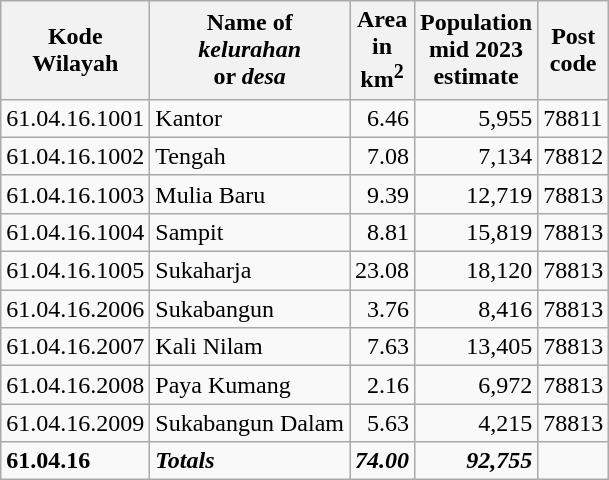<table class="wikitable">
<tr>
<th>Kode <br>Wilayah</th>
<th>Name of <br> <em>kelurahan</em><br> or <em>desa</em></th>
<th>Area <br>in <br>km<sup>2</sup></th>
<th>Population<br>mid 2023<br>estimate</th>
<th>Post<br>code</th>
</tr>
<tr>
<td>61.04.16.1001</td>
<td>Kantor</td>
<td align="right">6.46</td>
<td align="right">5,955</td>
<td>78811</td>
</tr>
<tr>
<td>61.04.16.1002</td>
<td>Tengah</td>
<td align="right">7.08</td>
<td align="right">7,134</td>
<td>78812</td>
</tr>
<tr>
<td>61.04.16.1003</td>
<td>Mulia Baru</td>
<td align="right">9.39</td>
<td align="right">12,719</td>
<td>78813</td>
</tr>
<tr>
<td>61.04.16.1004</td>
<td>Sampit</td>
<td align="right">8.81</td>
<td align="right">15,819</td>
<td>78813</td>
</tr>
<tr>
<td>61.04.16.1005</td>
<td>Sukaharja</td>
<td align="right">23.08</td>
<td align="right">18,120</td>
<td>78813</td>
</tr>
<tr>
<td>61.04.16.2006</td>
<td>Sukabangun</td>
<td align="right">3.76</td>
<td align="right">8,416</td>
<td>78813</td>
</tr>
<tr>
<td>61.04.16.2007</td>
<td>Kali Nilam</td>
<td align="right">7.63</td>
<td align="right">13,405</td>
<td>78813</td>
</tr>
<tr>
<td>61.04.16.2008</td>
<td>Paya Kumang</td>
<td align="right">2.16</td>
<td align="right">6,972</td>
<td>78813</td>
</tr>
<tr>
<td>61.04.16.2009</td>
<td>Sukabangun Dalam</td>
<td align="right">5.63</td>
<td align="right">4,215</td>
<td>78813</td>
</tr>
<tr>
<td><strong>61.04.16</strong></td>
<td><strong><em>Totals</em></strong></td>
<td align="right"><strong><em>74.00</em></strong></td>
<td align="right"><strong><em>92,755</em></strong></td>
<td></td>
</tr>
</table>
